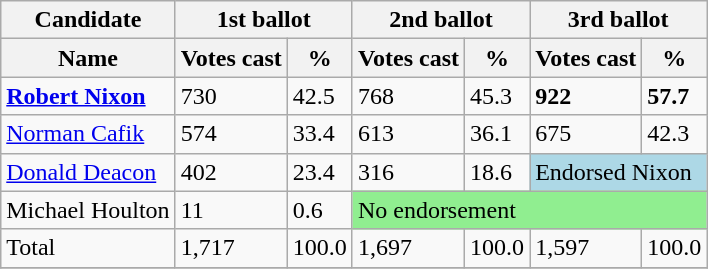<table class="wikitable">
<tr>
<th colspan = "1">Candidate</th>
<th colspan = "2">1st ballot</th>
<th colspan = "2">2nd ballot</th>
<th colspan = "2">3rd ballot</th>
</tr>
<tr>
<th>Name</th>
<th>Votes cast</th>
<th>%</th>
<th>Votes cast</th>
<th>%</th>
<th>Votes cast</th>
<th>%</th>
</tr>
<tr>
<td><strong><a href='#'>Robert Nixon</a></strong></td>
<td>730</td>
<td>42.5</td>
<td>768</td>
<td>45.3</td>
<td><strong>922</strong></td>
<td><strong>57.7</strong></td>
</tr>
<tr>
<td><a href='#'>Norman Cafik</a></td>
<td>574</td>
<td>33.4</td>
<td>613</td>
<td>36.1</td>
<td>675</td>
<td>42.3</td>
</tr>
<tr>
<td><a href='#'>Donald Deacon</a></td>
<td>402</td>
<td>23.4</td>
<td>316</td>
<td>18.6</td>
<td style="text-align:left;background:lightblue" colspan = "2">Endorsed Nixon</td>
</tr>
<tr>
<td>Michael Houlton</td>
<td>11</td>
<td>0.6</td>
<td style="text-align:left;background:lightgreen" colspan = "4">No endorsement</td>
</tr>
<tr>
<td>Total</td>
<td>1,717</td>
<td>100.0</td>
<td>1,697</td>
<td>100.0</td>
<td>1,597</td>
<td>100.0</td>
</tr>
<tr>
</tr>
</table>
